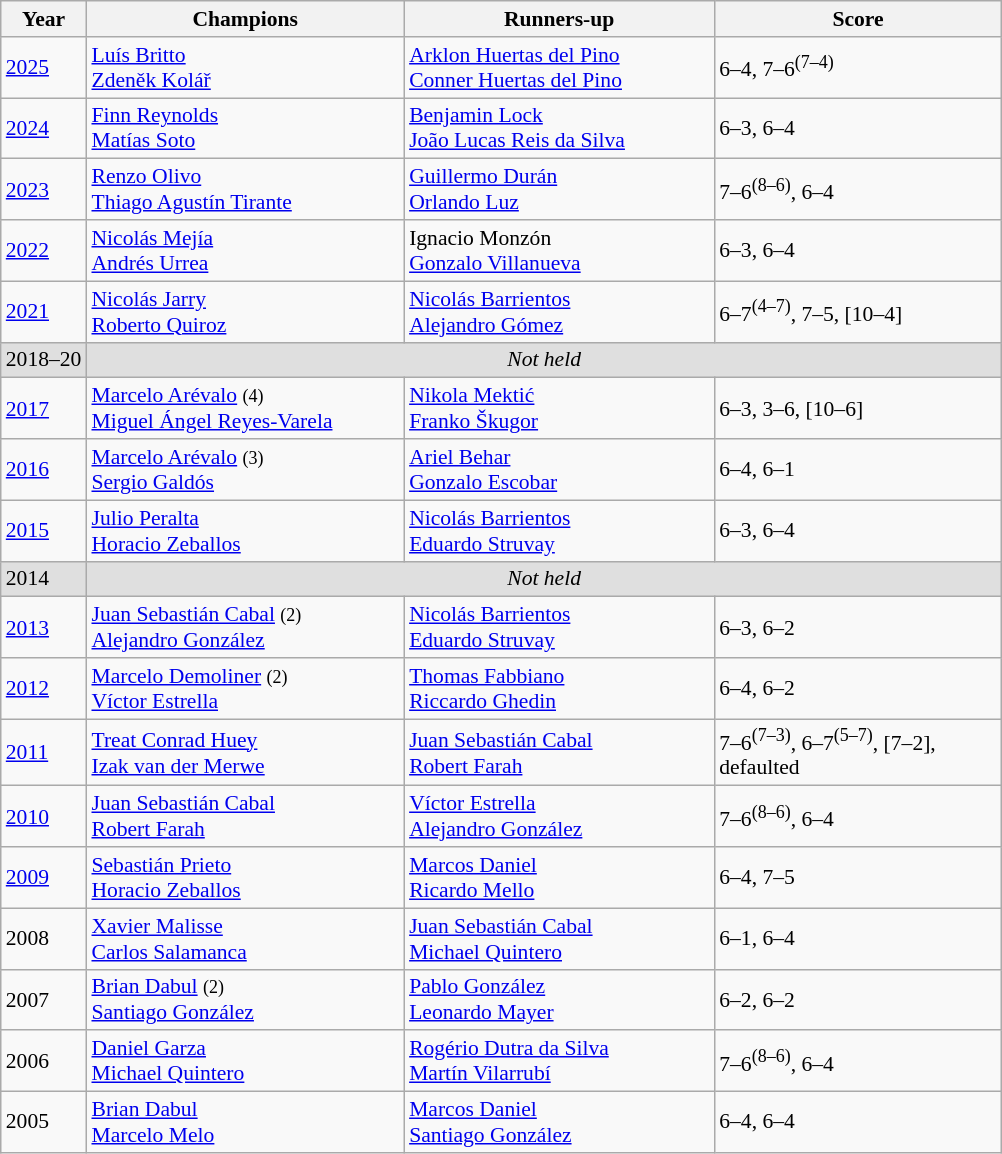<table class="wikitable" style="font-size:90%">
<tr>
<th>Year</th>
<th width="205">Champions</th>
<th width="200">Runners-up</th>
<th width="185">Score</th>
</tr>
<tr>
<td><a href='#'>2025</a></td>
<td> <a href='#'>Luís Britto</a><br>  <a href='#'>Zdeněk Kolář</a></td>
<td> <a href='#'>Arklon Huertas del Pino</a><br> <a href='#'>Conner Huertas del Pino</a></td>
<td>6–4, 7–6<sup>(7–4)</sup></td>
</tr>
<tr>
<td><a href='#'>2024</a></td>
<td> <a href='#'>Finn Reynolds</a><br>  <a href='#'>Matías Soto</a></td>
<td> <a href='#'>Benjamin Lock</a><br> <a href='#'>João Lucas Reis da Silva</a></td>
<td>6–3, 6–4</td>
</tr>
<tr>
<td><a href='#'>2023</a></td>
<td> <a href='#'>Renzo Olivo</a><br>  <a href='#'>Thiago Agustín Tirante</a></td>
<td> <a href='#'>Guillermo Durán</a><br> <a href='#'>Orlando Luz</a></td>
<td>7–6<sup>(8–6)</sup>, 6–4</td>
</tr>
<tr>
<td><a href='#'>2022</a></td>
<td> <a href='#'>Nicolás Mejía</a><br>  <a href='#'>Andrés Urrea</a></td>
<td> Ignacio Monzón<br> <a href='#'>Gonzalo Villanueva</a></td>
<td>6–3, 6–4</td>
</tr>
<tr>
<td><a href='#'>2021</a></td>
<td> <a href='#'>Nicolás Jarry</a><br>  <a href='#'>Roberto Quiroz</a></td>
<td> <a href='#'>Nicolás Barrientos</a><br> <a href='#'>Alejandro Gómez</a></td>
<td>6–7<sup>(4–7)</sup>, 7–5, [10–4]</td>
</tr>
<tr>
<td style="background:#dfdfdf">2018–20</td>
<td colspan=3 align=center style="background:#dfdfdf"><em>Not held</em></td>
</tr>
<tr>
<td><a href='#'>2017</a></td>
<td> <a href='#'>Marcelo Arévalo</a> <small>(4)</small><br>  <a href='#'>Miguel Ángel Reyes-Varela</a></td>
<td> <a href='#'>Nikola Mektić</a> <br>  <a href='#'>Franko Škugor</a></td>
<td>6–3, 3–6, [10–6]</td>
</tr>
<tr>
<td><a href='#'>2016</a></td>
<td> <a href='#'>Marcelo Arévalo</a> <small>(3)</small><br>  <a href='#'>Sergio Galdós</a></td>
<td> <a href='#'>Ariel Behar</a> <br>  <a href='#'>Gonzalo Escobar</a></td>
<td>6–4, 6–1</td>
</tr>
<tr>
<td><a href='#'>2015</a></td>
<td> <a href='#'>Julio Peralta</a><br>  <a href='#'>Horacio Zeballos</a></td>
<td> <a href='#'>Nicolás Barrientos</a> <br>  <a href='#'>Eduardo Struvay</a></td>
<td>6–3, 6–4</td>
</tr>
<tr>
<td style="background:#dfdfdf">2014</td>
<td colspan=3 align=center style="background:#dfdfdf"><em>Not held</em></td>
</tr>
<tr>
<td><a href='#'>2013</a></td>
<td> <a href='#'>Juan Sebastián Cabal</a> <small>(2)</small><br>  <a href='#'>Alejandro González</a></td>
<td> <a href='#'>Nicolás Barrientos</a> <br>  <a href='#'>Eduardo Struvay</a></td>
<td>6–3, 6–2</td>
</tr>
<tr>
<td><a href='#'>2012</a></td>
<td> <a href='#'>Marcelo Demoliner</a> <small>(2)</small><br>  <a href='#'>Víctor Estrella</a></td>
<td> <a href='#'>Thomas Fabbiano</a> <br>  <a href='#'>Riccardo Ghedin</a></td>
<td>6–4, 6–2</td>
</tr>
<tr>
<td><a href='#'>2011</a></td>
<td> <a href='#'>Treat Conrad Huey</a><br>  <a href='#'>Izak van der Merwe</a></td>
<td> <a href='#'>Juan Sebastián Cabal</a> <br>  <a href='#'>Robert Farah</a></td>
<td>7–6<sup>(7–3)</sup>, 6–7<sup>(5–7)</sup>, [7–2], defaulted</td>
</tr>
<tr>
<td><a href='#'>2010</a></td>
<td> <a href='#'>Juan Sebastián Cabal</a><br>  <a href='#'>Robert Farah</a></td>
<td> <a href='#'>Víctor Estrella</a> <br>  <a href='#'>Alejandro González</a></td>
<td>7–6<sup>(8–6)</sup>, 6–4</td>
</tr>
<tr>
<td><a href='#'>2009</a></td>
<td> <a href='#'>Sebastián Prieto</a><br>  <a href='#'>Horacio Zeballos</a></td>
<td> <a href='#'>Marcos Daniel</a> <br>  <a href='#'>Ricardo Mello</a></td>
<td>6–4, 7–5</td>
</tr>
<tr>
<td>2008</td>
<td> <a href='#'>Xavier Malisse</a><br>  <a href='#'>Carlos Salamanca</a></td>
<td> <a href='#'>Juan Sebastián Cabal</a> <br>  <a href='#'>Michael Quintero</a></td>
<td>6–1, 6–4</td>
</tr>
<tr>
<td>2007</td>
<td> <a href='#'>Brian Dabul</a> <small>(2)</small><br>  <a href='#'>Santiago González</a></td>
<td> <a href='#'>Pablo González</a> <br>  <a href='#'>Leonardo Mayer</a></td>
<td>6–2, 6–2</td>
</tr>
<tr>
<td>2006</td>
<td> <a href='#'>Daniel Garza</a><br>  <a href='#'>Michael Quintero</a></td>
<td> <a href='#'>Rogério Dutra da Silva</a> <br>  <a href='#'>Martín Vilarrubí</a></td>
<td>7–6<sup>(8–6)</sup>, 6–4</td>
</tr>
<tr>
<td>2005</td>
<td> <a href='#'>Brian Dabul</a><br>  <a href='#'>Marcelo Melo</a></td>
<td> <a href='#'>Marcos Daniel</a> <br>  <a href='#'>Santiago González</a></td>
<td>6–4, 6–4</td>
</tr>
</table>
